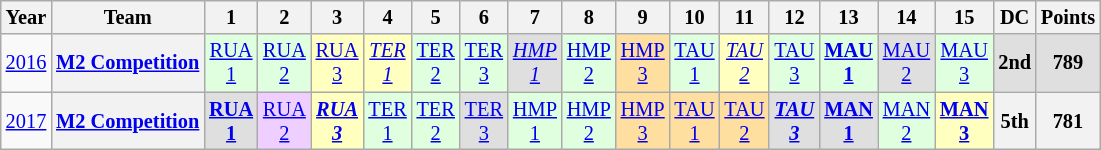<table class="wikitable" style="text-align:center; font-size:85%">
<tr>
<th>Year</th>
<th>Team</th>
<th>1</th>
<th>2</th>
<th>3</th>
<th>4</th>
<th>5</th>
<th>6</th>
<th>7</th>
<th>8</th>
<th>9</th>
<th>10</th>
<th>11</th>
<th>12</th>
<th>13</th>
<th>14</th>
<th>15</th>
<th>DC</th>
<th>Points</th>
</tr>
<tr>
<td><a href='#'>2016</a></td>
<th nowrap><a href='#'>M2 Competition</a></th>
<td style="background:#DFFFDF;"><a href='#'>RUA<br>1</a><br></td>
<td style="background:#DFFFDF;"><a href='#'>RUA<br>2</a><br></td>
<td style="background:#FFFFBF;"><a href='#'>RUA<br>3</a><br></td>
<td style="background:#FFFFBF;"><em><a href='#'>TER<br>1</a></em><br></td>
<td style="background:#DFFFDF;"><a href='#'>TER<br>2</a><br></td>
<td style="background:#DFFFDF;"><a href='#'>TER<br>3</a><br></td>
<td style="background:#DFDFDF;"><em><a href='#'>HMP<br>1</a></em><br></td>
<td style="background:#DFFFDF;"><a href='#'>HMP<br>2</a><br></td>
<td style="background:#FFDF9F;"><a href='#'>HMP<br>3</a><br></td>
<td style="background:#DFFFDF;"><a href='#'>TAU<br>1</a><br></td>
<td style="background:#FFFFBF;"><em><a href='#'>TAU<br>2</a></em><br></td>
<td style="background:#DFFFDF;"><a href='#'>TAU<br>3</a><br></td>
<td style="background:#DFFFDF;"><strong><a href='#'>MAU<br>1</a></strong><br></td>
<td style="background:#DFDFDF;"><a href='#'>MAU<br>2</a><br></td>
<td style="background:#DFFFDF;"><a href='#'>MAU<br>3</a><br></td>
<th style="background:#DFDFDF;">2nd</th>
<th style="background:#DFDFDF;">789</th>
</tr>
<tr>
<td><a href='#'>2017</a></td>
<th nowrap><a href='#'>M2 Competition</a></th>
<td style="background:#DFDFDF;"><strong><a href='#'>RUA<br>1</a></strong><br></td>
<td style="background:#EFCFFF;"><a href='#'>RUA<br>2</a><br></td>
<td style="background:#FFFFBF;"><strong><em><a href='#'>RUA<br>3</a></em></strong><br></td>
<td style="background:#DFFFDF;"><a href='#'>TER<br>1</a><br></td>
<td style="background:#DFFFDF;"><a href='#'>TER<br>2</a><br></td>
<td style="background:#DFDFDF;"><a href='#'>TER<br>3</a><br></td>
<td style="background:#DFFFDF;"><a href='#'>HMP<br>1</a><br></td>
<td style="background:#DFFFDF;"><a href='#'>HMP<br>2</a><br></td>
<td style="background:#FFDF9F;"><a href='#'>HMP<br>3</a><br></td>
<td style="background:#FFDF9F;"><a href='#'>TAU<br>1</a><br></td>
<td style="background:#FFDF9F;"><a href='#'>TAU<br>2</a><br></td>
<td style="background:#DFDFDF;"><strong><em><a href='#'>TAU<br>3</a></em></strong><br></td>
<td style="background:#DFDFDF;"><strong><a href='#'>MAN<br>1</a></strong><br></td>
<td style="background:#DFFFDF;"><a href='#'>MAN<br>2</a><br></td>
<td style="background:#FFFFBF;"><strong><a href='#'>MAN<br>3</a></strong><br></td>
<th>5th</th>
<th>781</th>
</tr>
</table>
